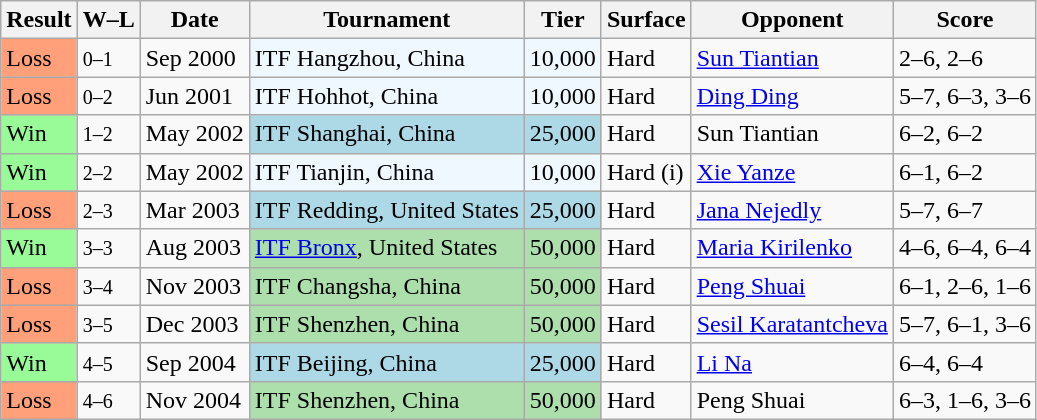<table class="sortable wikitable">
<tr>
<th>Result</th>
<th class="unsortable">W–L</th>
<th>Date</th>
<th>Tournament</th>
<th>Tier</th>
<th>Surface</th>
<th>Opponent</th>
<th class="unsortable">Score</th>
</tr>
<tr>
<td style="background:#ffa07a;">Loss</td>
<td><small>0–1</small></td>
<td>Sep 2000</td>
<td style="background:#f0f8ff;">ITF Hangzhou, China</td>
<td style="background:#f0f8ff;">10,000</td>
<td>Hard</td>
<td> <a href='#'>Sun Tiantian</a></td>
<td>2–6, 2–6</td>
</tr>
<tr>
<td style="background:#ffa07a;">Loss</td>
<td><small>0–2</small></td>
<td>Jun 2001</td>
<td style="background:#f0f8ff;">ITF Hohhot, China</td>
<td style="background:#f0f8ff;">10,000</td>
<td>Hard</td>
<td> <a href='#'>Ding Ding</a></td>
<td>5–7, 6–3, 3–6</td>
</tr>
<tr>
<td style="background:#98FB98;">Win</td>
<td><small>1–2</small></td>
<td>May 2002</td>
<td bgcolor="lightblue">ITF Shanghai, China</td>
<td bgcolor="lightblue">25,000</td>
<td>Hard</td>
<td> Sun Tiantian</td>
<td>6–2, 6–2</td>
</tr>
<tr>
<td style="background:#98FB98;">Win</td>
<td><small>2–2</small></td>
<td>May 2002</td>
<td style="background:#f0f8ff;">ITF Tianjin, China</td>
<td style="background:#f0f8ff;">10,000</td>
<td>Hard (i)</td>
<td> <a href='#'>Xie Yanze</a></td>
<td>6–1, 6–2</td>
</tr>
<tr>
<td style="background:#ffa07a;">Loss</td>
<td><small>2–3</small></td>
<td>Mar 2003</td>
<td bgcolor="lightblue">ITF Redding, United States</td>
<td bgcolor="lightblue">25,000</td>
<td>Hard</td>
<td> <a href='#'>Jana Nejedly</a></td>
<td>5–7, 6–7</td>
</tr>
<tr>
<td style="background:#98FB98;">Win</td>
<td><small>3–3</small></td>
<td>Aug 2003</td>
<td bgcolor="#ADDFAD"><a href='#'>ITF Bronx</a>, United States</td>
<td bgcolor="#ADDFAD">50,000</td>
<td>Hard</td>
<td> <a href='#'>Maria Kirilenko</a></td>
<td>4–6, 6–4, 6–4</td>
</tr>
<tr>
<td style="background:#ffa07a;">Loss</td>
<td><small>3–4</small></td>
<td>Nov 2003</td>
<td bgcolor="#ADDFAD">ITF Changsha, China</td>
<td bgcolor="#ADDFAD">50,000</td>
<td>Hard</td>
<td> <a href='#'>Peng Shuai</a></td>
<td>6–1, 2–6, 1–6</td>
</tr>
<tr>
<td style="background:#ffa07a;">Loss</td>
<td><small>3–5</small></td>
<td>Dec 2003</td>
<td bgcolor="#ADDFAD">ITF Shenzhen, China</td>
<td bgcolor="#ADDFAD">50,000</td>
<td>Hard</td>
<td> <a href='#'>Sesil Karatantcheva</a></td>
<td>5–7, 6–1, 3–6</td>
</tr>
<tr>
<td bgcolor="98FB98">Win</td>
<td><small>4–5</small></td>
<td>Sep 2004</td>
<td style="background:lightblue;">ITF Beijing, China</td>
<td style="background:lightblue;">25,000</td>
<td>Hard</td>
<td> <a href='#'>Li Na</a></td>
<td>6–4, 6–4</td>
</tr>
<tr>
<td style="background:#ffa07a;">Loss</td>
<td><small>4–6</small></td>
<td>Nov 2004</td>
<td bgcolor="#ADDFAD">ITF Shenzhen, China</td>
<td bgcolor="#ADDFAD">50,000</td>
<td>Hard</td>
<td> Peng Shuai</td>
<td>6–3, 1–6, 3–6</td>
</tr>
</table>
